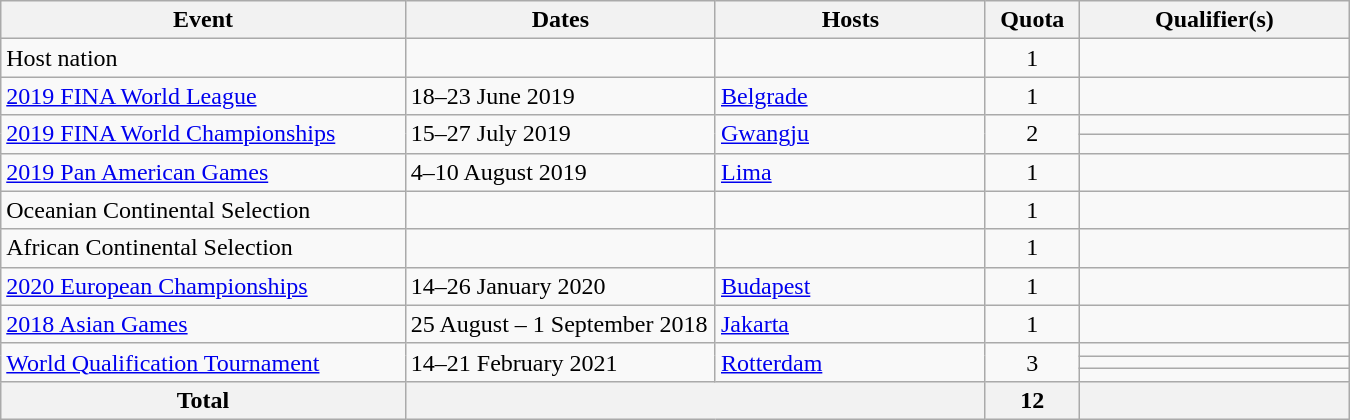<table class="wikitable" style="width: 900px;">
<tr>
<th style="width: 30%;">Event</th>
<th style-"width: 23%;">Dates</th>
<th style="width: 20%;">Hosts</th>
<th style="width: 7%;">Quota</th>
<th style="width: 20%;">Qualifier(s)</th>
</tr>
<tr>
<td>Host nation</td>
<td></td>
<td></td>
<td align="center">1</td>
<td></td>
</tr>
<tr>
<td><a href='#'>2019 FINA World League</a></td>
<td>18–23 June 2019</td>
<td> <a href='#'>Belgrade</a></td>
<td align="center">1</td>
<td></td>
</tr>
<tr>
<td rowspan="2"><a href='#'>2019 FINA World Championships</a></td>
<td rowspan="2">15–27 July 2019</td>
<td rowspan="2"> <a href='#'>Gwangju</a></td>
<td rowspan="2" align="center">2</td>
<td></td>
</tr>
<tr>
<td></td>
</tr>
<tr>
<td><a href='#'>2019 Pan American Games</a></td>
<td>4–10 August 2019</td>
<td> <a href='#'>Lima</a></td>
<td align="center">1</td>
<td></td>
</tr>
<tr>
<td>Oceanian Continental Selection</td>
<td></td>
<td></td>
<td align="center">1</td>
<td></td>
</tr>
<tr>
<td>African Continental Selection</td>
<td></td>
<td></td>
<td align="center">1</td>
<td></td>
</tr>
<tr>
<td><a href='#'>2020 European Championships</a></td>
<td>14–26 January 2020</td>
<td> <a href='#'>Budapest</a></td>
<td align="center">1</td>
<td></td>
</tr>
<tr>
<td><a href='#'>2018 Asian Games</a></td>
<td>25 August – 1 September 2018</td>
<td> <a href='#'>Jakarta</a></td>
<td align="center">1</td>
<td></td>
</tr>
<tr>
<td rowspan=3><a href='#'>World Qualification Tournament</a></td>
<td rowspan=3>14–21 February 2021</td>
<td rowspan=3> <a href='#'>Rotterdam</a></td>
<td rowspan=3 align="center">3</td>
<td></td>
</tr>
<tr>
<td></td>
</tr>
<tr>
<td></td>
</tr>
<tr>
<th>Total</th>
<th colspan="2"></th>
<th>12</th>
<th></th>
</tr>
</table>
